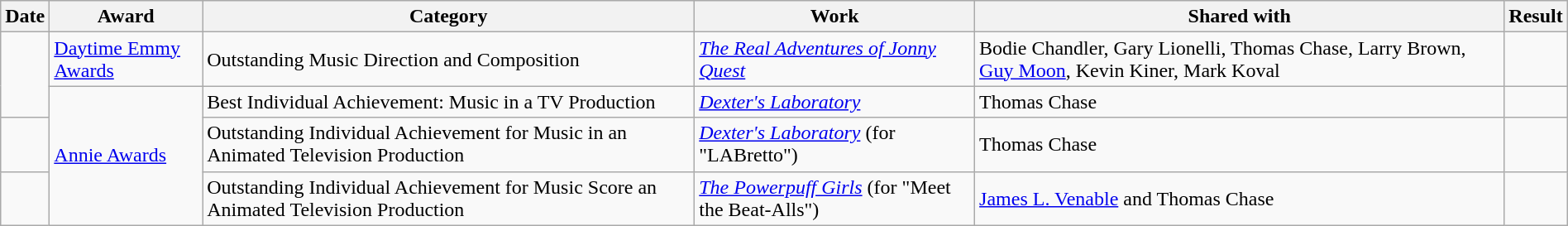<table class="wikitable sortable" style="margin-right: 0;">
<tr>
<th>Date</th>
<th>Award</th>
<th>Category</th>
<th>Work</th>
<th>Shared with</th>
<th>Result</th>
</tr>
<tr>
<td rowspan="2"></td>
<td><a href='#'>Daytime Emmy Awards</a></td>
<td>Outstanding Music Direction and Composition</td>
<td><em><a href='#'>The Real Adventures of Jonny Quest</a></em></td>
<td>Bodie Chandler, Gary Lionelli, Thomas Chase, Larry Brown, <a href='#'>Guy Moon</a>, Kevin Kiner, Mark Koval</td>
<td></td>
</tr>
<tr>
<td rowspan="3"><a href='#'>Annie Awards</a></td>
<td>Best Individual Achievement: Music in a TV Production</td>
<td><em><a href='#'>Dexter's Laboratory</a></em></td>
<td>Thomas Chase</td>
<td></td>
</tr>
<tr>
<td></td>
<td>Outstanding Individual Achievement for Music in an Animated Television Production</td>
<td><em><a href='#'>Dexter's Laboratory</a></em> (for "LABretto")</td>
<td>Thomas Chase</td>
<td></td>
</tr>
<tr>
<td></td>
<td>Outstanding Individual Achievement for Music Score an Animated Television Production</td>
<td><em><a href='#'>The Powerpuff Girls</a></em> (for "Meet the Beat-Alls")</td>
<td><a href='#'>James L. Venable</a> and Thomas Chase</td>
<td></td>
</tr>
</table>
